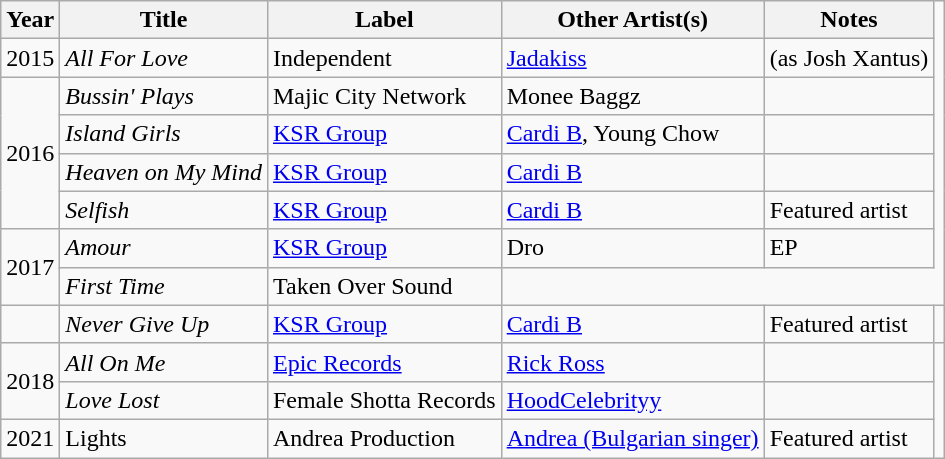<table class="wikitable">
<tr>
<th>Year</th>
<th>Title</th>
<th>Label</th>
<th>Other Artist(s)</th>
<th>Notes</th>
</tr>
<tr>
<td>2015</td>
<td><em>All For Love</em></td>
<td>Independent</td>
<td><a href='#'>Jadakiss</a></td>
<td>(as Josh Xantus)</td>
</tr>
<tr>
<td rowspan="4">2016</td>
<td><em>Bussin' Plays</em></td>
<td>Majic City Network</td>
<td>Monee Baggz</td>
<td></td>
</tr>
<tr>
<td><em>Island Girls</em></td>
<td><a href='#'>KSR Group</a></td>
<td><a href='#'>Cardi B</a>, Young Chow</td>
<td></td>
</tr>
<tr>
<td><em>Heaven on My Mind</em></td>
<td><a href='#'>KSR Group</a></td>
<td><a href='#'>Cardi B</a></td>
<td></td>
</tr>
<tr>
<td><em>Selfish</em></td>
<td><a href='#'>KSR Group</a></td>
<td><a href='#'>Cardi B</a></td>
<td>Featured artist</td>
</tr>
<tr>
<td rowspan="2">2017</td>
<td><em>Amour</em></td>
<td><a href='#'>KSR Group</a></td>
<td>Dro</td>
<td>EP</td>
</tr>
<tr>
<td><em>First Time</em></td>
<td>Taken Over Sound</td>
</tr>
<tr>
<td></td>
<td><em>Never Give Up</em></td>
<td><a href='#'>KSR Group</a></td>
<td><a href='#'>Cardi B</a></td>
<td>Featured artist</td>
<td></td>
</tr>
<tr>
<td rowspan="2">2018</td>
<td><em>All On Me</em></td>
<td><a href='#'>Epic Records</a></td>
<td><a href='#'>Rick Ross</a></td>
<td></td>
</tr>
<tr>
<td><em>Love Lost</em></td>
<td>Female Shotta Records</td>
<td><a href='#'>HoodCelebrityy</a></td>
<td></td>
</tr>
<tr>
<td>2021</td>
<td>Lights</td>
<td>Andrea Production</td>
<td><a href='#'>Andrea (Bulgarian singer)</a></td>
<td>Featured artist</td>
</tr>
</table>
